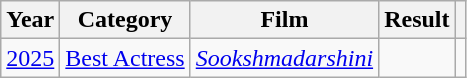<table class="wikitable sortable plainrowheaders">
<tr>
<th scope="col">Year</th>
<th scope="col">Category</th>
<th scope="col">Film</th>
<th scope="col">Result</th>
<th scope="col" class="unsortable"></th>
</tr>
<tr>
<td><a href='#'>2025</a></td>
<td><a href='#'>Best Actress</a></td>
<td><em><a href='#'>Sookshmadarshini</a></em></td>
<td></td>
<td></td>
</tr>
</table>
